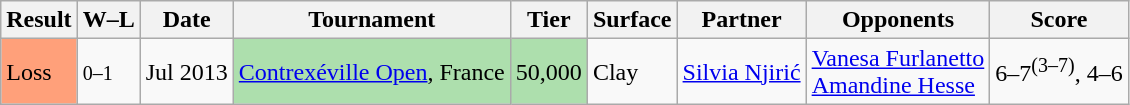<table class="sortable wikitable">
<tr>
<th>Result</th>
<th class="unsortable">W–L</th>
<th>Date</th>
<th>Tournament</th>
<th>Tier</th>
<th>Surface</th>
<th>Partner</th>
<th>Opponents</th>
<th class="unsortable">Score</th>
</tr>
<tr>
<td style="background:#ffa07a;">Loss</td>
<td><small>0–1</small></td>
<td>Jul 2013</td>
<td style="background:#addfad"><a href='#'>Contrexéville Open</a>, France</td>
<td style="background:#addfad">50,000</td>
<td>Clay</td>
<td> <a href='#'>Silvia Njirić</a></td>
<td> <a href='#'>Vanesa Furlanetto</a> <br>  <a href='#'>Amandine Hesse</a></td>
<td>6–7<sup>(3–7)</sup>, 4–6</td>
</tr>
</table>
